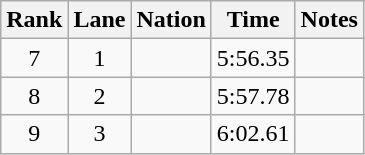<table class="wikitable sortable" style="text-align:center">
<tr>
<th>Rank</th>
<th>Lane</th>
<th>Nation</th>
<th>Time</th>
<th>Notes</th>
</tr>
<tr>
<td>7</td>
<td>1</td>
<td align=left></td>
<td>5:56.35</td>
<td></td>
</tr>
<tr>
<td>8</td>
<td>2</td>
<td align=left></td>
<td>5:57.78</td>
<td></td>
</tr>
<tr>
<td>9</td>
<td>3</td>
<td align=left></td>
<td>6:02.61</td>
<td></td>
</tr>
</table>
